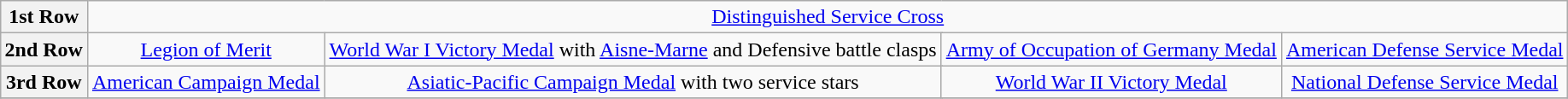<table class="wikitable" style="margin:1em auto; text-align:center;">
<tr>
<th>1st Row</th>
<td colspan="14"><a href='#'>Distinguished Service Cross</a></td>
</tr>
<tr>
<th>2nd Row</th>
<td colspan="4"><a href='#'>Legion of Merit</a></td>
<td colspan="4"><a href='#'>World War I Victory Medal</a> with <a href='#'>Aisne-Marne</a> and Defensive battle clasps</td>
<td colspan="4"><a href='#'>Army of Occupation of Germany Medal</a></td>
<td colspan="4"><a href='#'>American Defense Service Medal</a></td>
</tr>
<tr>
<th>3rd Row</th>
<td colspan="4"><a href='#'>American Campaign Medal</a></td>
<td colspan="4"><a href='#'>Asiatic-Pacific Campaign Medal</a> with two service stars</td>
<td colspan="4"><a href='#'>World War II Victory Medal</a></td>
<td colspan="4"><a href='#'>National Defense Service Medal</a></td>
</tr>
<tr>
</tr>
</table>
